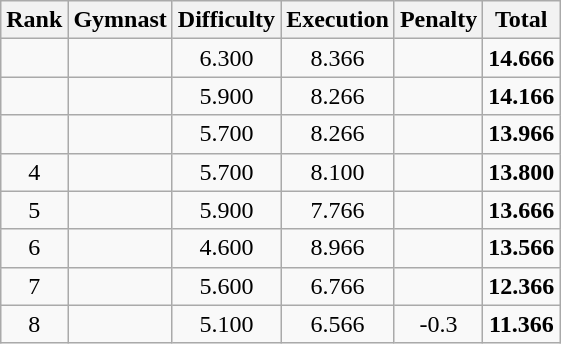<table class="wikitable sortable" style="text-align:center">
<tr>
<th>Rank</th>
<th>Gymnast</th>
<th>Difficulty</th>
<th>Execution</th>
<th>Penalty</th>
<th>Total</th>
</tr>
<tr>
<td></td>
<td align=left></td>
<td>6.300</td>
<td>8.366</td>
<td></td>
<td><strong>14.666</strong></td>
</tr>
<tr>
<td></td>
<td align=left></td>
<td>5.900</td>
<td>8.266</td>
<td></td>
<td><strong>14.166</strong></td>
</tr>
<tr>
<td></td>
<td align=left></td>
<td>5.700</td>
<td>8.266</td>
<td></td>
<td><strong>13.966</strong></td>
</tr>
<tr>
<td>4</td>
<td align=left></td>
<td>5.700</td>
<td>8.100</td>
<td></td>
<td><strong>13.800</strong></td>
</tr>
<tr>
<td>5</td>
<td align=left></td>
<td>5.900</td>
<td>7.766</td>
<td></td>
<td><strong>13.666</strong></td>
</tr>
<tr>
<td>6</td>
<td align=left></td>
<td>4.600</td>
<td>8.966</td>
<td></td>
<td><strong>13.566</strong></td>
</tr>
<tr>
<td>7</td>
<td align=left></td>
<td>5.600</td>
<td>6.766</td>
<td></td>
<td><strong>12.366</strong></td>
</tr>
<tr>
<td>8</td>
<td align=left></td>
<td>5.100</td>
<td>6.566</td>
<td>-0.3</td>
<td><strong>11.366</strong></td>
</tr>
</table>
